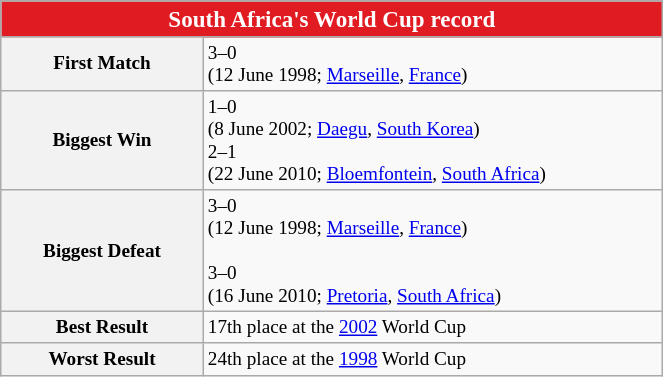<table class="wikitable collapsible collapsed" style="width:35%; font-size:80%;">
<tr>
</tr>
<tr style="color:white;">
<th style="background:#e11b22; width:20%;" colspan="6"><big>South Africa's World Cup record</big></th>
</tr>
<tr>
<th width=10%>First Match</th>
<td width=23%><div> 3–0 <br> (12 June 1998; <a href='#'>Marseille</a>, <a href='#'>France</a>)</div></td>
</tr>
<tr>
<th width=10%>Biggest Win</th>
<td width=23%><div> 1–0 <br> (8 June 2002; <a href='#'>Daegu</a>, <a href='#'>South Korea</a>) <br>  2–1 <br> (22 June 2010; <a href='#'>Bloemfontein</a>, <a href='#'>South Africa</a>)</div></td>
</tr>
<tr>
<th width=10%>Biggest Defeat</th>
<td width=23%><div> 3–0 <br> (12 June 1998; <a href='#'>Marseille</a>, <a href='#'>France</a>)</div><br><div> 3–0 <br> (16 June 2010; <a href='#'>Pretoria</a>, <a href='#'>South Africa</a>)</div></td>
</tr>
<tr>
<th width=10%>Best Result</th>
<td width=23%><div>17th place at the <a href='#'>2002</a> World Cup</div></td>
</tr>
<tr>
<th width=10%>Worst Result</th>
<td width=23%><div>24th place at the <a href='#'>1998</a> World Cup</div></td>
</tr>
</table>
